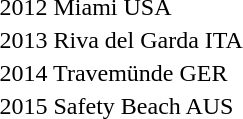<table>
<tr>
<td>2012 Miami USA</td>
<td></td>
<td></td>
<td></td>
</tr>
<tr>
<td>2013 Riva del Garda ITA</td>
<td></td>
<td></td>
<td></td>
</tr>
<tr>
<td>2014 Travemünde GER</td>
<td></td>
<td></td>
<td></td>
</tr>
<tr>
<td>2015 Safety Beach AUS</td>
<td></td>
<td></td>
<td></td>
</tr>
<tr>
</tr>
</table>
